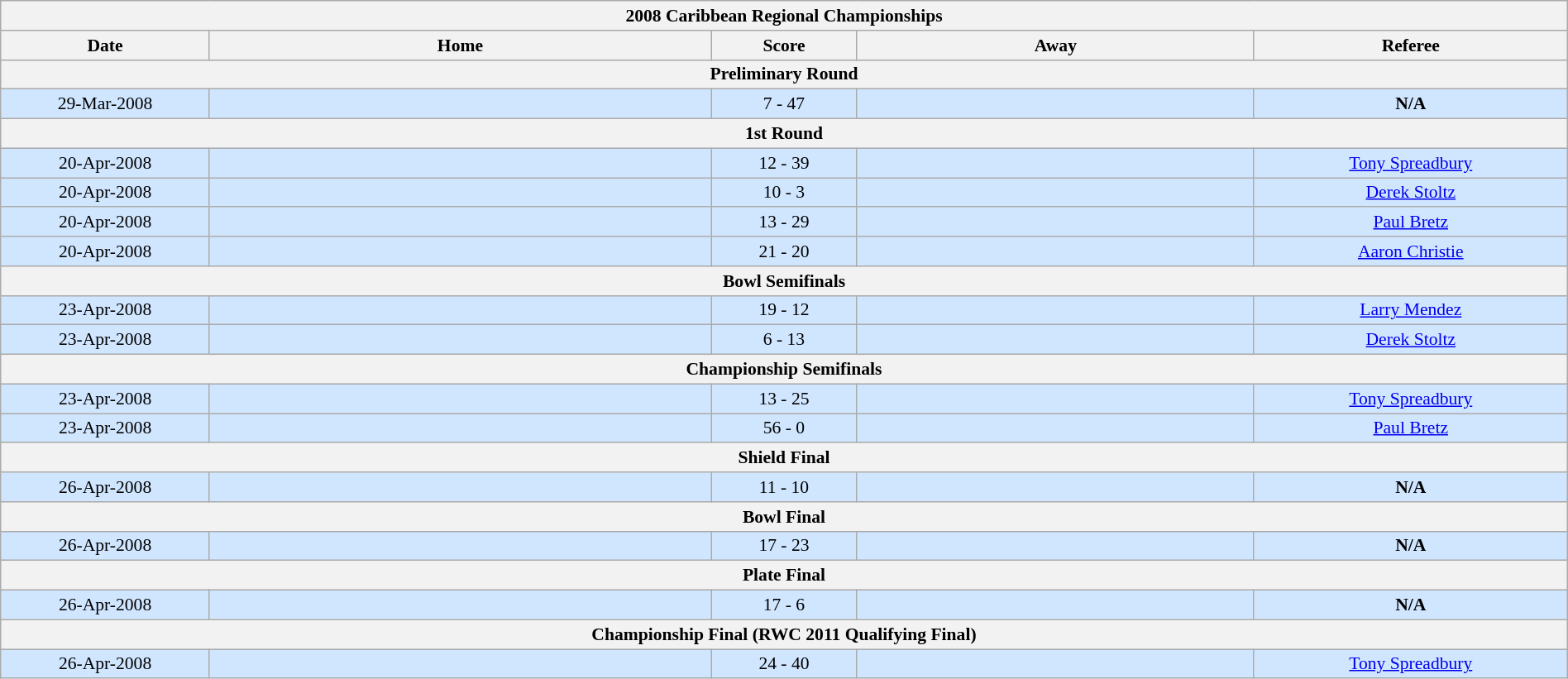<table class="wikitable" style="font-size:90%; width: 100%; text-align: center;">
<tr>
<th colspan=6>2008 Caribbean Regional Championships</th>
</tr>
<tr>
<th width=10%>Date</th>
<th width=24%>Home</th>
<th width=7%%>Score</th>
<th width=19%>Away</th>
<th width=15%%>Referee</th>
</tr>
<tr>
<th colspan=6>Preliminary Round</th>
</tr>
<tr style="background: #D0E6FF;">
<td>29-Mar-2008</td>
<td align="right"></td>
<td>7 - 47</td>
<td align="left"><strong></strong></td>
<td><strong>N/A</strong></td>
</tr>
<tr>
<th colspan=6>1st Round</th>
</tr>
<tr style="background: #D0E6FF;">
<td>20-Apr-2008</td>
<td align="right"></td>
<td>12 - 39</td>
<td align="left"><strong></strong></td>
<td><a href='#'>Tony Spreadbury</a> </td>
</tr>
<tr style="background: #D0E6FF;">
<td>20-Apr-2008</td>
<td align="right"><strong></strong></td>
<td>10 - 3</td>
<td align="left"></td>
<td><a href='#'>Derek Stoltz</a> </td>
</tr>
<tr style="background: #D0E6FF;">
<td>20-Apr-2008</td>
<td align="right"></td>
<td>13 - 29</td>
<td align="left"><strong></strong></td>
<td><a href='#'>Paul Bretz</a> </td>
</tr>
<tr style="background: #D0E6FF;">
<td>20-Apr-2008</td>
<td align="right"><strong></strong></td>
<td>21 - 20</td>
<td align="left"></td>
<td><a href='#'>Aaron Christie</a> </td>
</tr>
<tr>
<th colspan=6>Bowl Semifinals</th>
</tr>
<tr style="background: #D0E6FF;">
<td>23-Apr-2008</td>
<td align="right"><strong></strong></td>
<td>19 - 12</td>
<td align="left"></td>
<td><a href='#'>Larry Mendez</a> </td>
</tr>
<tr style="background: #D0E6FF;">
<td>23-Apr-2008</td>
<td align="right"></td>
<td>6 - 13</td>
<td align="left"><strong></strong></td>
<td><a href='#'>Derek Stoltz</a> </td>
</tr>
<tr>
<th colspan=6>Championship Semifinals</th>
</tr>
<tr style="background: #D0E6FF;">
<td>23-Apr-2008</td>
<td align="right"></td>
<td>13 - 25</td>
<td align="left"><strong></strong></td>
<td><a href='#'>Tony Spreadbury</a> </td>
</tr>
<tr style="background: #D0E6FF;">
<td>23-Apr-2008</td>
<td align="right"><strong></strong></td>
<td>56 - 0</td>
<td align="left"></td>
<td><a href='#'>Paul Bretz</a> </td>
</tr>
<tr>
<th colspan=6>Shield Final</th>
</tr>
<tr style="background: #D0E6FF;">
<td>26-Apr-2008</td>
<td align="right"><strong></strong></td>
<td>11 - 10</td>
<td align="left"></td>
<td><strong>N/A</strong></td>
</tr>
<tr>
<th colspan=6>Bowl Final</th>
</tr>
<tr style="background: #D0E6FF;">
<td>26-Apr-2008</td>
<td align="right"></td>
<td>17 - 23</td>
<td align="left"><strong></strong></td>
<td><strong>N/A</strong></td>
</tr>
<tr>
<th colspan=6>Plate Final</th>
</tr>
<tr style="background: #D0E6FF;">
<td>26-Apr-2008</td>
<td align="right"><strong></strong></td>
<td>17 - 6</td>
<td align="left"></td>
<td><strong>N/A</strong></td>
</tr>
<tr>
<th colspan=6>Championship Final (RWC 2011 Qualifying Final)</th>
</tr>
<tr style="background: #D0E6FF;">
<td>26-Apr-2008</td>
<td align="right"></td>
<td>24 - 40</td>
<td align="left"><strong></strong></td>
<td><a href='#'>Tony Spreadbury</a> </td>
</tr>
</table>
